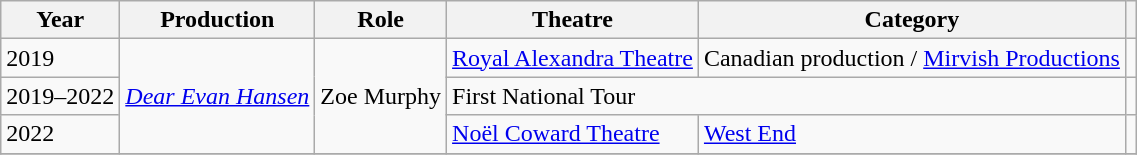<table class="wikitable sortable">
<tr>
<th>Year</th>
<th>Production</th>
<th>Role</th>
<th>Theatre</th>
<th>Category</th>
<th></th>
</tr>
<tr>
<td>2019</td>
<td rowspan="3"><em><a href='#'>Dear Evan Hansen</a></em></td>
<td rowspan="3">Zoe Murphy</td>
<td><a href='#'>Royal Alexandra Theatre</a></td>
<td>Canadian production / <a href='#'>Mirvish Productions</a></td>
<td></td>
</tr>
<tr>
<td>2019–2022</td>
<td colspan="2">First National Tour</td>
<td></td>
</tr>
<tr>
<td>2022</td>
<td><a href='#'>Noël Coward Theatre</a></td>
<td><a href='#'>West End</a></td>
<td></td>
</tr>
<tr>
</tr>
</table>
